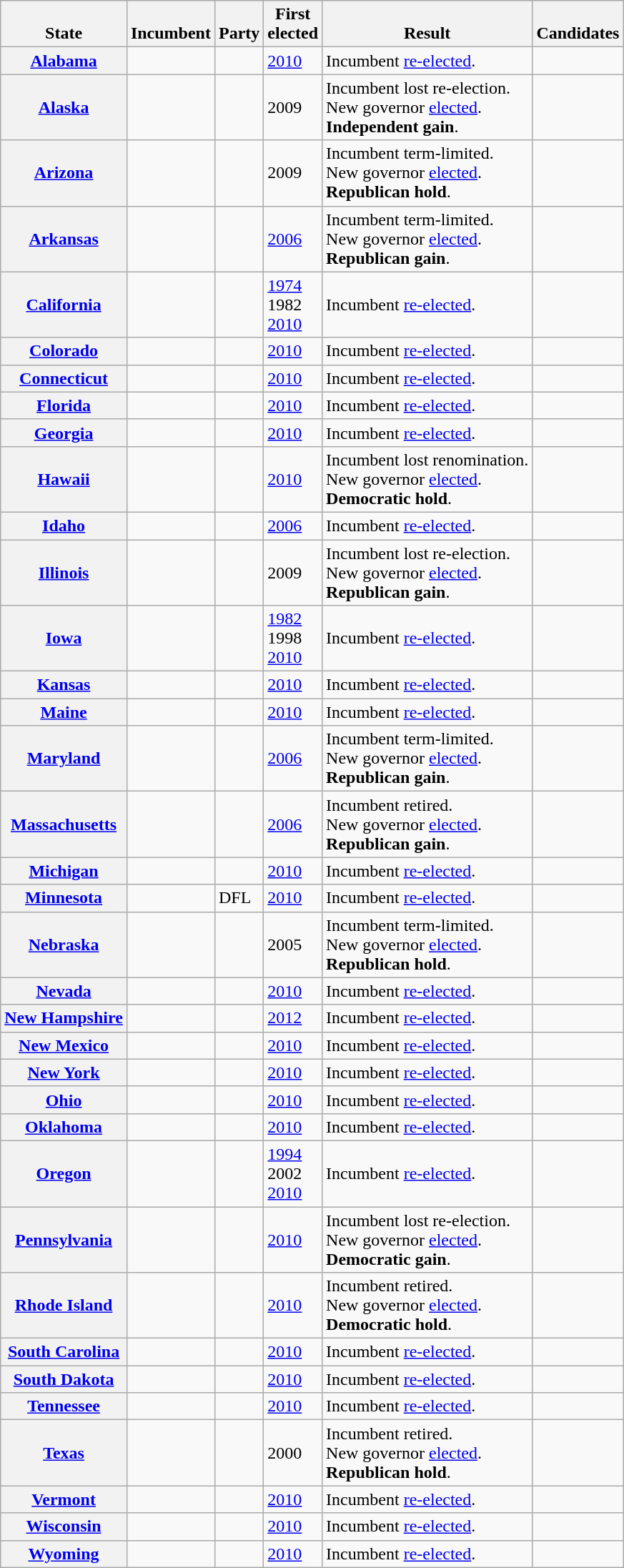<table class="wikitable sortable">
<tr valign=bottom>
<th>State</th>
<th>Incumbent</th>
<th>Party</th>
<th>First<br>elected</th>
<th>Result</th>
<th>Candidates</th>
</tr>
<tr>
<th><a href='#'>Alabama</a></th>
<td></td>
<td></td>
<td><a href='#'>2010</a></td>
<td>Incumbent <a href='#'>re-elected</a>.</td>
<td nowrap></td>
</tr>
<tr>
<th><a href='#'>Alaska</a></th>
<td></td>
<td></td>
<td>2009</td>
<td>Incumbent lost re-election.<br>New governor <a href='#'>elected</a>.<br><strong>Independent gain</strong>.</td>
<td nowrap></td>
</tr>
<tr>
<th><a href='#'>Arizona</a></th>
<td></td>
<td></td>
<td>2009</td>
<td>Incumbent term-limited.<br>New governor <a href='#'>elected</a>.<br><strong>Republican hold</strong>.</td>
<td nowrap></td>
</tr>
<tr>
<th><a href='#'>Arkansas</a></th>
<td></td>
<td></td>
<td><a href='#'>2006</a></td>
<td>Incumbent term-limited.<br>New governor <a href='#'>elected</a>.<br><strong>Republican gain</strong>.</td>
<td nowrap></td>
</tr>
<tr>
<th><a href='#'>California</a></th>
<td></td>
<td></td>
<td><a href='#'>1974</a><br>1982 <br><a href='#'>2010</a></td>
<td>Incumbent <a href='#'>re-elected</a>.</td>
<td nowrap></td>
</tr>
<tr>
<th><a href='#'>Colorado</a></th>
<td></td>
<td></td>
<td><a href='#'>2010</a></td>
<td>Incumbent <a href='#'>re-elected</a>.</td>
<td nowrap></td>
</tr>
<tr>
<th><a href='#'>Connecticut</a></th>
<td></td>
<td></td>
<td><a href='#'>2010</a></td>
<td>Incumbent <a href='#'>re-elected</a>.</td>
<td nowrap></td>
</tr>
<tr>
<th><a href='#'>Florida</a></th>
<td></td>
<td></td>
<td><a href='#'>2010</a></td>
<td>Incumbent <a href='#'>re-elected</a>.</td>
<td nowrap></td>
</tr>
<tr>
<th><a href='#'>Georgia</a></th>
<td></td>
<td></td>
<td><a href='#'>2010</a></td>
<td>Incumbent <a href='#'>re-elected</a>.</td>
<td nowrap></td>
</tr>
<tr>
<th><a href='#'>Hawaii</a></th>
<td></td>
<td></td>
<td><a href='#'>2010</a></td>
<td>Incumbent lost renomination.<br>New governor <a href='#'>elected</a>.<br><strong>Democratic hold</strong>.</td>
<td nowrap></td>
</tr>
<tr>
<th><a href='#'>Idaho</a></th>
<td></td>
<td></td>
<td><a href='#'>2006</a></td>
<td>Incumbent <a href='#'>re-elected</a>.</td>
<td nowrap></td>
</tr>
<tr>
<th><a href='#'>Illinois</a></th>
<td></td>
<td></td>
<td>2009</td>
<td>Incumbent lost re-election.<br>New governor <a href='#'>elected</a>.<br><strong>Republican gain</strong>.</td>
<td nowrap></td>
</tr>
<tr>
<th><a href='#'>Iowa</a></th>
<td></td>
<td></td>
<td><a href='#'>1982</a><br>1998 <br><a href='#'>2010</a></td>
<td>Incumbent <a href='#'>re-elected</a>.</td>
<td nowrap></td>
</tr>
<tr>
<th><a href='#'>Kansas</a></th>
<td></td>
<td></td>
<td><a href='#'>2010</a></td>
<td>Incumbent <a href='#'>re-elected</a>.</td>
<td nowrap></td>
</tr>
<tr>
<th><a href='#'>Maine</a></th>
<td></td>
<td></td>
<td><a href='#'>2010</a></td>
<td>Incumbent <a href='#'>re-elected</a>.</td>
<td nowrap></td>
</tr>
<tr>
<th><a href='#'>Maryland</a></th>
<td></td>
<td></td>
<td><a href='#'>2006</a></td>
<td>Incumbent term-limited.<br>New governor <a href='#'>elected</a>.<br><strong>Republican gain</strong>.</td>
<td nowrap></td>
</tr>
<tr>
<th><a href='#'>Massachusetts</a></th>
<td></td>
<td></td>
<td><a href='#'>2006</a></td>
<td>Incumbent retired.<br>New governor <a href='#'>elected</a>.<br><strong>Republican gain</strong>.</td>
<td nowrap></td>
</tr>
<tr>
<th><a href='#'>Michigan</a></th>
<td></td>
<td></td>
<td><a href='#'>2010</a></td>
<td>Incumbent <a href='#'>re-elected</a>.</td>
<td nowrap></td>
</tr>
<tr>
<th><a href='#'>Minnesota</a></th>
<td></td>
<td>DFL</td>
<td><a href='#'>2010</a></td>
<td>Incumbent <a href='#'>re-elected</a>.</td>
<td nowrap></td>
</tr>
<tr>
<th><a href='#'>Nebraska</a></th>
<td></td>
<td></td>
<td>2005</td>
<td>Incumbent term-limited.<br>New governor <a href='#'>elected</a>.<br><strong>Republican hold</strong>.</td>
<td nowrap></td>
</tr>
<tr>
<th><a href='#'>Nevada</a></th>
<td></td>
<td></td>
<td><a href='#'>2010</a></td>
<td>Incumbent <a href='#'>re-elected</a>.</td>
<td nowrap></td>
</tr>
<tr>
<th><a href='#'>New Hampshire</a></th>
<td></td>
<td></td>
<td><a href='#'>2012</a></td>
<td>Incumbent <a href='#'>re-elected</a>.</td>
<td nowrap></td>
</tr>
<tr>
<th><a href='#'>New Mexico</a></th>
<td></td>
<td></td>
<td><a href='#'>2010</a></td>
<td>Incumbent <a href='#'>re-elected</a>.</td>
<td nowrap></td>
</tr>
<tr>
<th><a href='#'>New York</a></th>
<td></td>
<td></td>
<td><a href='#'>2010</a></td>
<td>Incumbent <a href='#'>re-elected</a>.</td>
<td nowrap></td>
</tr>
<tr>
<th><a href='#'>Ohio</a></th>
<td></td>
<td></td>
<td><a href='#'>2010</a></td>
<td>Incumbent <a href='#'>re-elected</a>.</td>
<td nowrap></td>
</tr>
<tr>
<th><a href='#'>Oklahoma</a></th>
<td></td>
<td></td>
<td><a href='#'>2010</a></td>
<td>Incumbent <a href='#'>re-elected</a>.</td>
<td nowrap></td>
</tr>
<tr>
<th><a href='#'>Oregon</a></th>
<td></td>
<td></td>
<td><a href='#'>1994</a><br>2002 <br><a href='#'>2010</a></td>
<td>Incumbent <a href='#'>re-elected</a>.</td>
<td nowrap></td>
</tr>
<tr>
<th><a href='#'>Pennsylvania</a></th>
<td></td>
<td></td>
<td><a href='#'>2010</a></td>
<td>Incumbent lost re-election.<br>New governor <a href='#'>elected</a>.<br><strong>Democratic gain</strong>.</td>
<td nowrap></td>
</tr>
<tr>
<th><a href='#'>Rhode Island</a></th>
<td></td>
<td></td>
<td><a href='#'>2010</a></td>
<td>Incumbent retired.<br>New governor <a href='#'>elected</a>.<br><strong>Democratic hold</strong>.</td>
<td nowrap></td>
</tr>
<tr>
<th><a href='#'>South Carolina</a></th>
<td></td>
<td></td>
<td><a href='#'>2010</a></td>
<td>Incumbent <a href='#'>re-elected</a>.</td>
<td nowrap></td>
</tr>
<tr>
<th><a href='#'>South Dakota</a></th>
<td></td>
<td></td>
<td><a href='#'>2010</a></td>
<td>Incumbent <a href='#'>re-elected</a>.</td>
<td nowrap></td>
</tr>
<tr>
<th><a href='#'>Tennessee</a></th>
<td></td>
<td></td>
<td><a href='#'>2010</a></td>
<td>Incumbent <a href='#'>re-elected</a>.</td>
<td nowrap></td>
</tr>
<tr>
<th><a href='#'>Texas</a></th>
<td></td>
<td></td>
<td>2000</td>
<td>Incumbent retired.<br>New governor <a href='#'>elected</a>.<br><strong>Republican hold</strong>.</td>
<td nowrap></td>
</tr>
<tr>
<th><a href='#'>Vermont</a></th>
<td></td>
<td></td>
<td><a href='#'>2010</a></td>
<td>Incumbent <a href='#'>re-elected</a>.</td>
<td nowrap></td>
</tr>
<tr>
<th><a href='#'>Wisconsin</a></th>
<td></td>
<td></td>
<td><a href='#'>2010</a></td>
<td>Incumbent <a href='#'>re-elected</a>.</td>
<td nowrap></td>
</tr>
<tr>
<th><a href='#'>Wyoming</a></th>
<td></td>
<td></td>
<td><a href='#'>2010</a></td>
<td>Incumbent <a href='#'>re-elected</a>.</td>
<td nowrap></td>
</tr>
</table>
